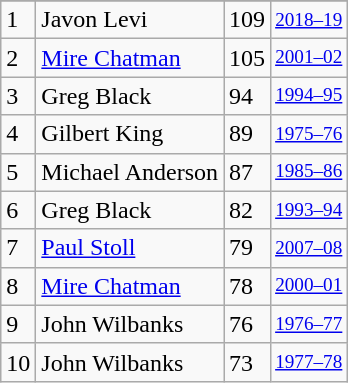<table class="wikitable">
<tr>
</tr>
<tr>
<td>1</td>
<td>Javon Levi</td>
<td>109</td>
<td style="font-size:80%;"><a href='#'>2018–19</a></td>
</tr>
<tr>
<td>2</td>
<td><a href='#'>Mire Chatman</a></td>
<td>105</td>
<td style="font-size:80%;"><a href='#'>2001–02</a></td>
</tr>
<tr>
<td>3</td>
<td>Greg Black</td>
<td>94</td>
<td style="font-size:80%;"><a href='#'>1994–95</a></td>
</tr>
<tr>
<td>4</td>
<td>Gilbert King</td>
<td>89</td>
<td style="font-size:80%;"><a href='#'>1975–76</a></td>
</tr>
<tr>
<td>5</td>
<td>Michael Anderson</td>
<td>87</td>
<td style="font-size:80%;"><a href='#'>1985–86</a></td>
</tr>
<tr>
<td>6</td>
<td>Greg Black</td>
<td>82</td>
<td style="font-size:80%;"><a href='#'>1993–94</a></td>
</tr>
<tr>
<td>7</td>
<td><a href='#'>Paul Stoll</a></td>
<td>79</td>
<td style="font-size:80%;"><a href='#'>2007–08</a></td>
</tr>
<tr>
<td>8</td>
<td><a href='#'>Mire Chatman</a></td>
<td>78</td>
<td style="font-size:80%;"><a href='#'>2000–01</a></td>
</tr>
<tr>
<td>9</td>
<td>John Wilbanks</td>
<td>76</td>
<td style="font-size:80%;"><a href='#'>1976–77</a></td>
</tr>
<tr>
<td>10</td>
<td>John Wilbanks</td>
<td>73</td>
<td style="font-size:80%;"><a href='#'>1977–78</a></td>
</tr>
</table>
